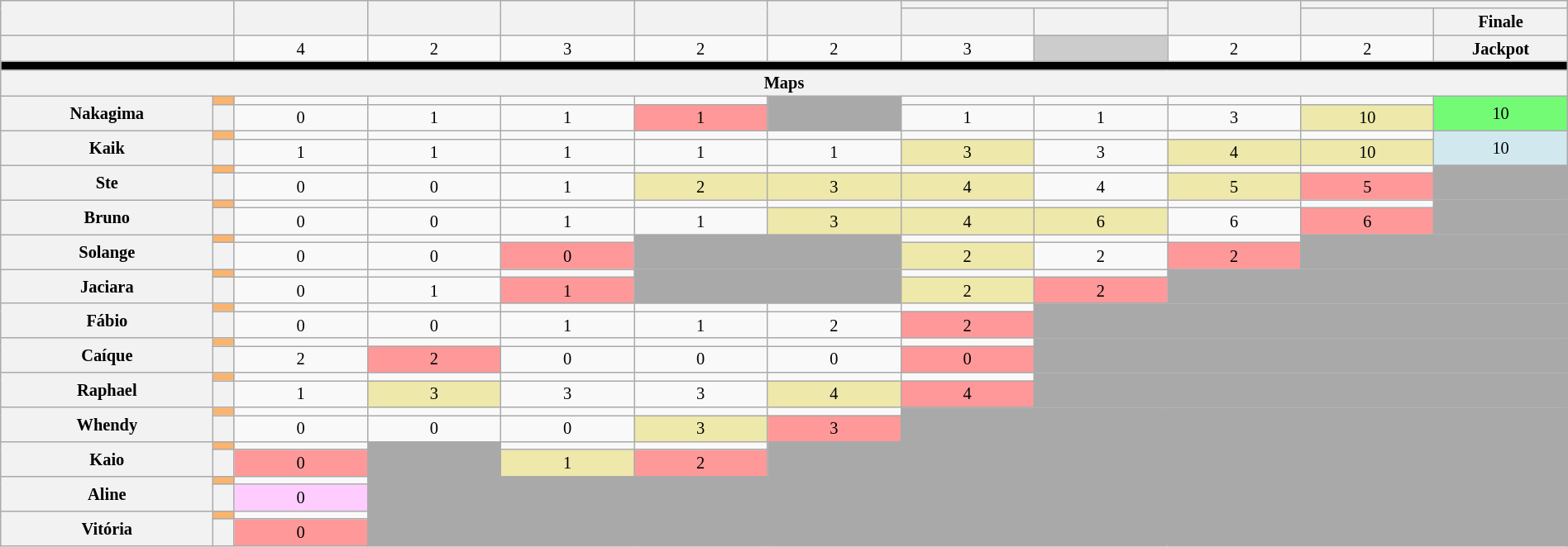<table class="wikitable" style="text-align:center; font-size:85%; width:100%; line-height:15px;">
<tr>
<th rowspan=2 colspan=2 style="width:10.5%"></th>
<th rowspan=2 style="width:06.0%"></th>
<th rowspan=2 style="width:06.0%"></th>
<th rowspan=2 style="width:06.0%"></th>
<th rowspan=2 style="width:06.0%"></th>
<th rowspan=2 style="width:06.0%"></th>
<th colspan=2 style="width:12.0%"></th>
<th rowspan=2 style="width:06.0%"></th>
<th colspan=2 style="width:12.0%"></th>
</tr>
<tr>
<th style="width:06.0%"></th>
<th style="width:06.0%"></th>
<th style="width:06.0%"></th>
<th style="width:06.0%">Finale</th>
</tr>
<tr>
<th colspan=2></th>
<td>4</td>
<td>2</td>
<td>3</td>
<td>2</td>
<td>2</td>
<td>3</td>
<td bgcolor=CCCCCC></td>
<td>2</td>
<td>2</td>
<th>Jackpot</th>
</tr>
<tr>
<td bgcolor=000000 colspan=12></td>
</tr>
<tr>
<th colspan=12>Maps</th>
</tr>
<tr>
<th rowspan=2>Nakagima</th>
<td bgcolor=FBB46E></td>
<td></td>
<td></td>
<td></td>
<td></td>
<td colspan=1 rowspan=2 bgcolor=A9A9A9></td>
<td></td>
<td></td>
<td></td>
<td></td>
<td rowspan=2 bgcolor=73FB76>10</td>
</tr>
<tr>
<th></th>
<td>0</td>
<td>1</td>
<td>1</td>
<td bgcolor=FF9999>1</td>
<td>1</td>
<td>1</td>
<td>3</td>
<td bgcolor=EEE8AA>10</td>
</tr>
<tr>
<th rowspan=2>Kaik</th>
<td bgcolor=FBB46E></td>
<td></td>
<td></td>
<td></td>
<td></td>
<td></td>
<td></td>
<td></td>
<td></td>
<td></td>
<td rowspan=2 bgcolor=D1E8EF>10</td>
</tr>
<tr>
<th></th>
<td>1</td>
<td>1</td>
<td>1</td>
<td>1</td>
<td>1</td>
<td bgcolor=EEE8AA>3</td>
<td>3</td>
<td bgcolor=EEE8AA>4</td>
<td bgcolor=EEE8AA>10</td>
</tr>
<tr>
<th rowspan=2>Ste</th>
<td bgcolor=FBB46E></td>
<td></td>
<td></td>
<td></td>
<td></td>
<td></td>
<td></td>
<td></td>
<td></td>
<td></td>
<td colspan=1 rowspan=2 bgcolor=A9A9A9></td>
</tr>
<tr>
<th></th>
<td>0</td>
<td>0</td>
<td>1</td>
<td bgcolor=EEE8AA>2</td>
<td bgcolor=EEE8AA>3</td>
<td bgcolor=EEE8AA>4</td>
<td>4</td>
<td bgcolor=EEE8AA>5</td>
<td bgcolor=FF9999>5</td>
</tr>
<tr>
<th rowspan=2>Bruno</th>
<td bgcolor=FBB46E></td>
<td></td>
<td></td>
<td></td>
<td></td>
<td></td>
<td></td>
<td></td>
<td></td>
<td></td>
<td colspan=1 rowspan=2 bgcolor=A9A9A9></td>
</tr>
<tr>
<th></th>
<td>0</td>
<td>0</td>
<td>1</td>
<td>1</td>
<td bgcolor=EEE8AA>3</td>
<td bgcolor=EEE8AA>4</td>
<td bgcolor=EEE8AA>6</td>
<td>6</td>
<td bgcolor=FF9999>6</td>
</tr>
<tr>
<th rowspan=2>Solange</th>
<td bgcolor=FBB46E></td>
<td></td>
<td></td>
<td></td>
<td colspan=2 rowspan=2 bgcolor=A9A9A9></td>
<td></td>
<td></td>
<td></td>
<td colspan=2 rowspan=2 bgcolor=A9A9A9></td>
</tr>
<tr>
<th></th>
<td>0</td>
<td>0</td>
<td bgcolor=FF9999>0</td>
<td bgcolor=EEE8AA>2</td>
<td>2</td>
<td bgcolor=FF9999>2</td>
</tr>
<tr>
<th rowspan=2>Jaciara</th>
<td bgcolor=FBB46E></td>
<td></td>
<td></td>
<td></td>
<td colspan=2 rowspan=2 bgcolor=A9A9A9></td>
<td></td>
<td></td>
<td colspan=3 rowspan=2 bgcolor=A9A9A9></td>
</tr>
<tr>
<th></th>
<td>0</td>
<td>1</td>
<td bgcolor=FF9999>1</td>
<td bgcolor=EEE8AA>2</td>
<td bgcolor=FF9999>2</td>
</tr>
<tr>
<th rowspan=2>Fábio</th>
<td bgcolor=FBB46E></td>
<td></td>
<td></td>
<td></td>
<td></td>
<td></td>
<td></td>
<td colspan=4 rowspan=2 bgcolor=A9A9A9></td>
</tr>
<tr>
<th></th>
<td>0</td>
<td>0</td>
<td>1</td>
<td>1</td>
<td>2</td>
<td bgcolor=FF9999>2</td>
</tr>
<tr>
<th rowspan=2>Caíque</th>
<td bgcolor=FBB46E></td>
<td></td>
<td></td>
<td></td>
<td></td>
<td></td>
<td></td>
<td colspan=4 rowspan=2 bgcolor=A9A9A9></td>
</tr>
<tr>
<th></th>
<td>2</td>
<td bgcolor=FF9999>2</td>
<td>0</td>
<td>0</td>
<td>0</td>
<td bgcolor=FF9999>0</td>
</tr>
<tr>
<th rowspan=2>Raphael</th>
<td bgcolor=FBB46E></td>
<td></td>
<td></td>
<td></td>
<td></td>
<td></td>
<td></td>
<td colspan=4 rowspan=2 bgcolor=A9A9A9></td>
</tr>
<tr>
<th></th>
<td>1</td>
<td bgcolor=EEE8AA>3</td>
<td>3</td>
<td>3</td>
<td bgcolor=EEE8AA>4</td>
<td bgcolor=FF9999>4</td>
</tr>
<tr>
<th rowspan=2>Whendy</th>
<td bgcolor=FBB46E></td>
<td></td>
<td></td>
<td></td>
<td></td>
<td></td>
<td colspan=5 rowspan=2 bgcolor=A9A9A9></td>
</tr>
<tr>
<th></th>
<td>0</td>
<td>0</td>
<td>0</td>
<td bgcolor=EEE8AA>3</td>
<td bgcolor=FF9999>3</td>
</tr>
<tr>
<th rowspan=2>Kaio</th>
<td bgcolor=FBB46E></td>
<td></td>
<td colspan=1 rowspan=2 bgcolor=A9A9A9></td>
<td></td>
<td></td>
<td colspan=6 rowspan=2 bgcolor=A9A9A9></td>
</tr>
<tr>
<th></th>
<td bgcolor=FF9999>0</td>
<td bgcolor=EEE8AA>1</td>
<td bgcolor=FF9999>2</td>
</tr>
<tr>
<th rowspan=2>Aline</th>
<td bgcolor=FBB46E></td>
<td></td>
<td colspan=9 rowspan=2 bgcolor=A9A9A9></td>
</tr>
<tr>
<th></th>
<td bgcolor=FFCCFF>0</td>
</tr>
<tr>
<th rowspan=2>Vitória</th>
<td bgcolor=FBB46E></td>
<td></td>
<td colspan=9 rowspan=2 bgcolor=A9A9A9></td>
</tr>
<tr>
<th></th>
<td bgcolor=FF9999>0</td>
</tr>
</table>
